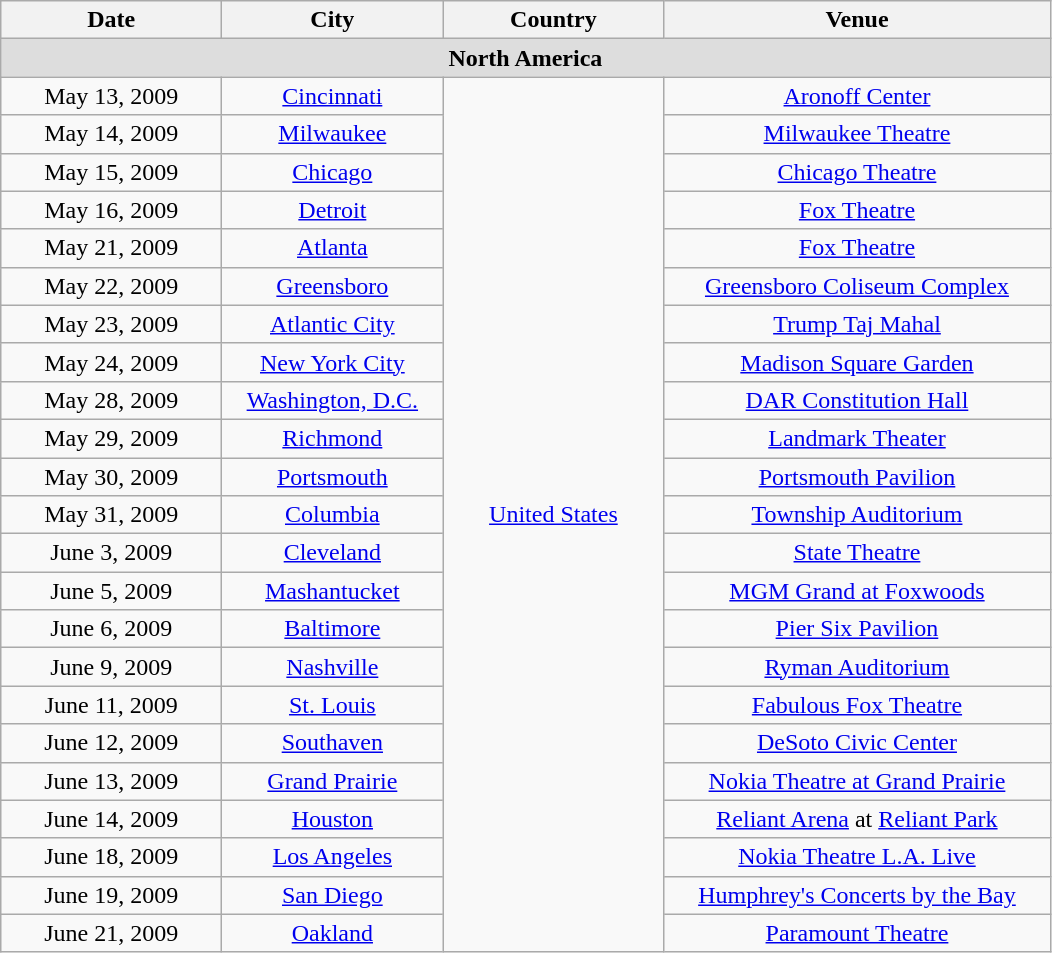<table class="wikitable" style="text-align:center;">
<tr>
<th width="140">Date</th>
<th width="140">City</th>
<th width="140">Country</th>
<th width="250">Venue</th>
</tr>
<tr bgcolor="#DDDDDD">
<td colspan=4><strong>North America</strong></td>
</tr>
<tr>
<td>May 13, 2009</td>
<td><a href='#'>Cincinnati</a></td>
<td rowspan="23"><a href='#'>United States</a></td>
<td><a href='#'>Aronoff Center</a></td>
</tr>
<tr>
<td>May 14, 2009</td>
<td><a href='#'>Milwaukee</a></td>
<td><a href='#'>Milwaukee Theatre</a></td>
</tr>
<tr>
<td>May 15, 2009</td>
<td><a href='#'>Chicago</a></td>
<td><a href='#'>Chicago Theatre</a></td>
</tr>
<tr>
<td>May 16, 2009</td>
<td><a href='#'>Detroit</a></td>
<td><a href='#'>Fox Theatre</a></td>
</tr>
<tr>
<td>May 21, 2009</td>
<td><a href='#'>Atlanta</a></td>
<td><a href='#'>Fox Theatre</a></td>
</tr>
<tr>
<td>May 22, 2009</td>
<td><a href='#'>Greensboro</a></td>
<td><a href='#'>Greensboro Coliseum Complex</a></td>
</tr>
<tr>
<td>May 23, 2009</td>
<td><a href='#'>Atlantic City</a></td>
<td><a href='#'>Trump Taj Mahal</a></td>
</tr>
<tr>
<td>May 24, 2009</td>
<td><a href='#'>New York City</a></td>
<td><a href='#'>Madison Square Garden</a></td>
</tr>
<tr>
<td>May 28, 2009</td>
<td><a href='#'>Washington, D.C.</a></td>
<td><a href='#'>DAR Constitution Hall</a></td>
</tr>
<tr>
<td>May 29, 2009</td>
<td><a href='#'>Richmond</a></td>
<td><a href='#'>Landmark Theater</a></td>
</tr>
<tr>
<td>May 30, 2009</td>
<td><a href='#'>Portsmouth</a></td>
<td><a href='#'>Portsmouth Pavilion</a></td>
</tr>
<tr>
<td>May 31, 2009</td>
<td><a href='#'>Columbia</a></td>
<td><a href='#'>Township Auditorium</a></td>
</tr>
<tr>
<td>June 3, 2009</td>
<td><a href='#'>Cleveland</a></td>
<td><a href='#'>State Theatre</a></td>
</tr>
<tr>
<td>June 5, 2009</td>
<td><a href='#'>Mashantucket</a></td>
<td><a href='#'>MGM Grand at Foxwoods</a></td>
</tr>
<tr>
<td>June 6, 2009</td>
<td><a href='#'>Baltimore</a></td>
<td><a href='#'>Pier Six Pavilion</a></td>
</tr>
<tr>
<td>June 9, 2009</td>
<td><a href='#'>Nashville</a></td>
<td><a href='#'>Ryman Auditorium</a></td>
</tr>
<tr>
<td>June 11, 2009</td>
<td><a href='#'>St. Louis</a></td>
<td><a href='#'>Fabulous Fox Theatre</a></td>
</tr>
<tr>
<td>June 12, 2009</td>
<td><a href='#'>Southaven</a></td>
<td><a href='#'>DeSoto Civic Center</a></td>
</tr>
<tr>
<td>June 13, 2009</td>
<td><a href='#'>Grand Prairie</a></td>
<td><a href='#'>Nokia Theatre at Grand Prairie</a></td>
</tr>
<tr>
<td>June 14, 2009</td>
<td><a href='#'>Houston</a></td>
<td><a href='#'>Reliant Arena</a> at <a href='#'>Reliant Park</a></td>
</tr>
<tr>
<td>June 18, 2009</td>
<td><a href='#'>Los Angeles</a></td>
<td><a href='#'>Nokia Theatre L.A. Live</a></td>
</tr>
<tr>
<td>June 19, 2009</td>
<td><a href='#'>San Diego</a></td>
<td><a href='#'>Humphrey's Concerts by the Bay</a></td>
</tr>
<tr>
<td>June 21, 2009</td>
<td><a href='#'>Oakland</a></td>
<td><a href='#'>Paramount Theatre</a></td>
</tr>
</table>
